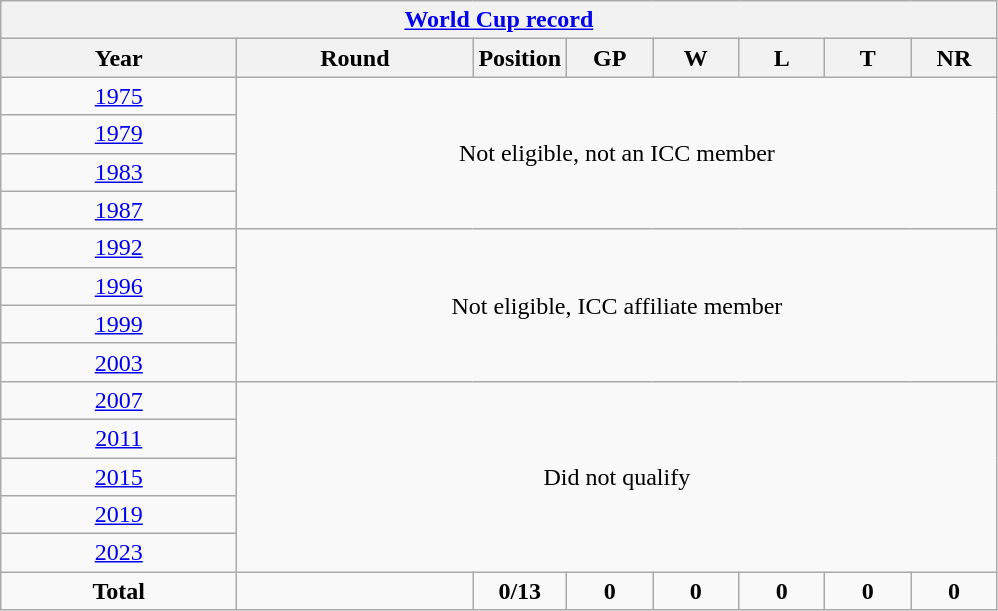<table class="wikitable" style="text-align: center;">
<tr>
<th colspan=8><a href='#'>World Cup record</a></th>
</tr>
<tr>
<th width=150>Year</th>
<th width=150>Round</th>
<th width=50>Position</th>
<th width=50>GP</th>
<th width=50>W</th>
<th width=50>L</th>
<th width=50>T</th>
<th width=50>NR</th>
</tr>
<tr>
<td> <a href='#'>1975</a></td>
<td colspan=8 rowspan=4>Not eligible, not an ICC member</td>
</tr>
<tr>
<td> <a href='#'>1979</a></td>
</tr>
<tr>
<td> <a href='#'>1983</a></td>
</tr>
<tr>
<td>  <a href='#'>1987</a></td>
</tr>
<tr>
<td>  <a href='#'>1992</a></td>
<td colspan=8 rowspan=4>Not eligible, ICC affiliate member</td>
</tr>
<tr>
<td>  <a href='#'>1996</a></td>
</tr>
<tr>
<td> <a href='#'>1999</a></td>
</tr>
<tr>
<td> <a href='#'>2003</a></td>
</tr>
<tr>
<td> <a href='#'>2007</a></td>
<td rowspan=5 colspan=7>Did not qualify</td>
</tr>
<tr>
<td>   <a href='#'>2011</a></td>
</tr>
<tr>
<td>  <a href='#'>2015</a></td>
</tr>
<tr>
<td>  <a href='#'>2019</a></td>
</tr>
<tr>
<td> <a href='#'>2023</a></td>
</tr>
<tr>
<td><strong>Total</strong></td>
<td></td>
<td><strong>0/13</strong></td>
<td><strong>0</strong></td>
<td><strong>0</strong></td>
<td><strong>0</strong></td>
<td><strong>0</strong></td>
<td><strong>0</strong></td>
</tr>
</table>
